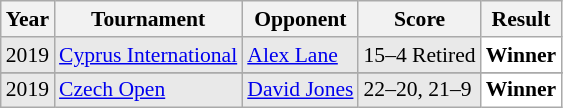<table class="sortable wikitable" style="font-size: 90%;">
<tr>
<th>Year</th>
<th>Tournament</th>
<th>Opponent</th>
<th>Score</th>
<th>Result</th>
</tr>
<tr style="background:#E9E9E9">
<td align="center">2019</td>
<td align="left"><a href='#'>Cyprus International</a></td>
<td align="left"> <a href='#'>Alex Lane</a></td>
<td align="left">15–4 Retired</td>
<td style="text-align:left; background:white"> <strong>Winner</strong></td>
</tr>
<tr>
</tr>
<tr style="background:#E9E9E9">
<td align="center">2019</td>
<td align="left"><a href='#'>Czech Open</a></td>
<td align="left"> <a href='#'>David Jones</a></td>
<td align="left">22–20, 21–9</td>
<td style="text-align:left; background:white"> <strong>Winner</strong></td>
</tr>
</table>
